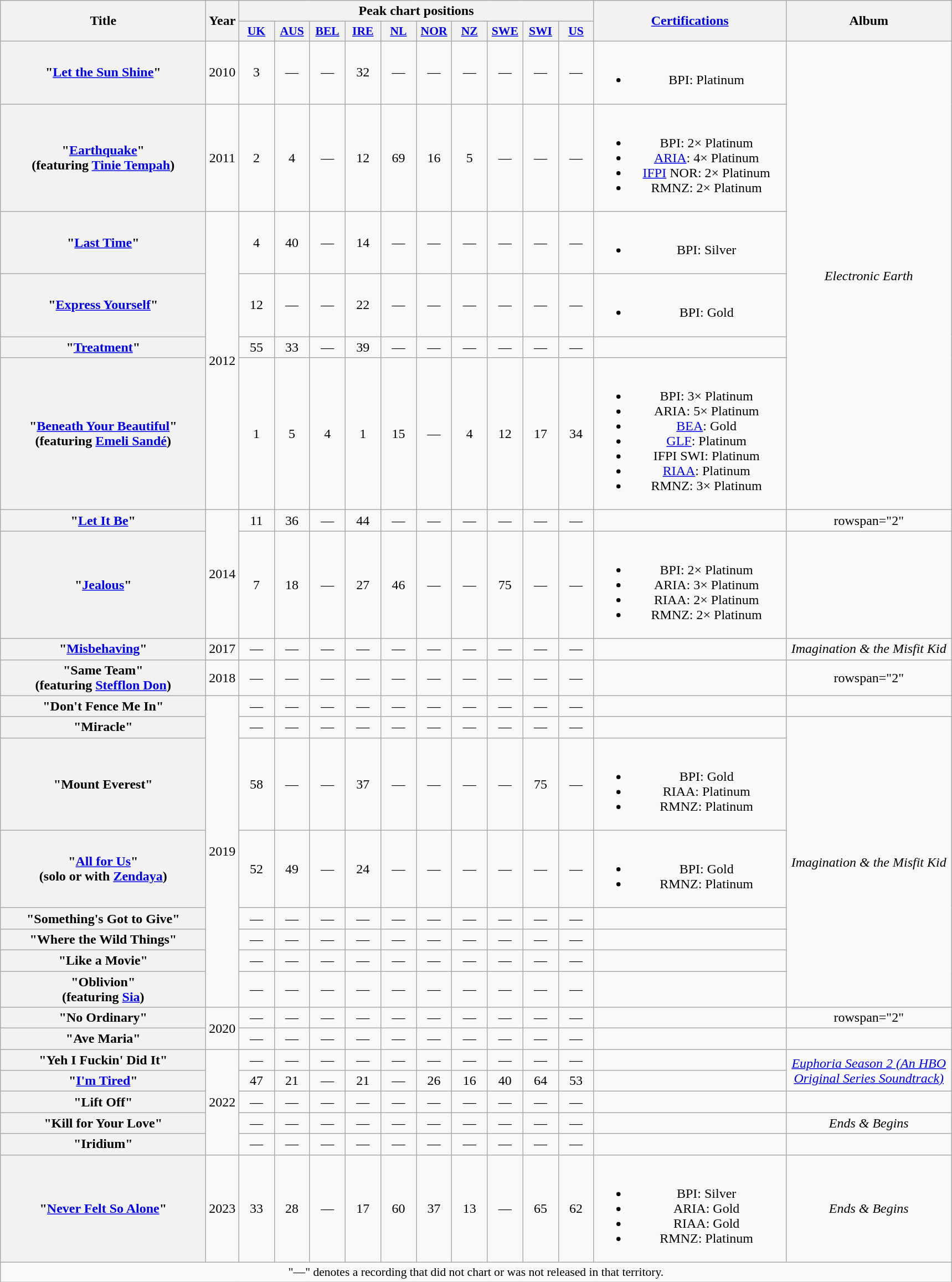<table class="wikitable plainrowheaders" style="text-align:center;">
<tr>
<th scope="col" rowspan="2" style="width:15em;">Title</th>
<th scope="col" rowspan="2" style="width:1em;">Year</th>
<th scope="col" colspan="10">Peak chart positions</th>
<th scope="col" rowspan="2" style="width:14em;"><a href='#'>Certifications</a></th>
<th scope="col" rowspan="2" style="width:12em;">Album</th>
</tr>
<tr>
<th scope="col" style="width:2.5em;font-size:90%;"><a href='#'>UK</a><br></th>
<th scope="col" style="width:2.5em;font-size:90%;"><a href='#'>AUS</a><br></th>
<th scope="col" style="width:2.5em;font-size:90%;"><a href='#'>BEL</a><br></th>
<th scope="col" style="width:2.5em;font-size:90%;"><a href='#'>IRE</a><br></th>
<th scope="col" style="width:2.5em;font-size:90%;"><a href='#'>NL</a><br></th>
<th scope="col" style="width:2.5em;font-size:90%;"><a href='#'>NOR</a><br></th>
<th scope="col" style="width:2.5em;font-size:90%;"><a href='#'>NZ</a><br></th>
<th scope="col" style="width:2.5em;font-size:90%;"><a href='#'>SWE</a><br></th>
<th scope="col" style="width:2.5em;font-size:90%;"><a href='#'>SWI</a><br></th>
<th scope="col" style="width:2.5em;font-size:90%;"><a href='#'>US</a><br></th>
</tr>
<tr>
<th scope="row">"<a href='#'>Let the Sun Shine</a>"</th>
<td>2010</td>
<td>3</td>
<td>—</td>
<td>—</td>
<td>32</td>
<td>—</td>
<td>—</td>
<td>—</td>
<td>—</td>
<td>—</td>
<td>—</td>
<td><br><ul><li>BPI: Platinum</li></ul></td>
<td rowspan="6"><em>Electronic Earth</em></td>
</tr>
<tr>
<th scope="row">"<a href='#'>Earthquake</a>"<br><span>(featuring <a href='#'>Tinie Tempah</a>)</span></th>
<td>2011</td>
<td>2</td>
<td>4</td>
<td>—</td>
<td>12</td>
<td>69</td>
<td>16</td>
<td>5</td>
<td>—</td>
<td>—</td>
<td>—</td>
<td><br><ul><li>BPI: 2× Platinum</li><li><a href='#'>ARIA</a>: 4× Platinum</li><li><a href='#'>IFPI</a> NOR: 2× Platinum</li><li>RMNZ: 2× Platinum</li></ul></td>
</tr>
<tr>
<th scope="row">"<a href='#'>Last Time</a>"</th>
<td rowspan="4">2012</td>
<td>4</td>
<td>40</td>
<td>—</td>
<td>14</td>
<td>—</td>
<td>—</td>
<td>—</td>
<td>—</td>
<td>—</td>
<td>—</td>
<td><br><ul><li>BPI: Silver</li></ul></td>
</tr>
<tr>
<th scope="row">"<a href='#'>Express Yourself</a>"</th>
<td>12</td>
<td>—</td>
<td>—</td>
<td>22</td>
<td>—</td>
<td>—</td>
<td>—</td>
<td>—</td>
<td>—</td>
<td>—</td>
<td><br><ul><li>BPI: Gold</li></ul></td>
</tr>
<tr>
<th scope="row">"<a href='#'>Treatment</a>"</th>
<td>55</td>
<td>33</td>
<td>—</td>
<td>39</td>
<td>—</td>
<td>—</td>
<td>—</td>
<td>—</td>
<td>—</td>
<td>—</td>
<td></td>
</tr>
<tr>
<th scope="row">"<a href='#'>Beneath Your Beautiful</a>"<br><span>(featuring <a href='#'>Emeli Sandé</a>)</span></th>
<td>1</td>
<td>5</td>
<td>4</td>
<td>1</td>
<td>15</td>
<td>—</td>
<td>4</td>
<td>12</td>
<td>17</td>
<td>34</td>
<td><br><ul><li>BPI: 3× Platinum</li><li>ARIA: 5× Platinum</li><li><a href='#'>BEA</a>: Gold</li><li><a href='#'>GLF</a>: Platinum</li><li>IFPI SWI: Platinum</li><li><a href='#'>RIAA</a>: Platinum</li><li>RMNZ: 3× Platinum</li></ul></td>
</tr>
<tr>
<th scope="row">"<a href='#'>Let It Be</a>"</th>
<td rowspan="2">2014</td>
<td>11</td>
<td>36</td>
<td>—</td>
<td>44</td>
<td>—</td>
<td>—</td>
<td>—</td>
<td>—</td>
<td>—</td>
<td>—</td>
<td></td>
<td>rowspan="2" </td>
</tr>
<tr>
<th scope="row">"<a href='#'>Jealous</a>"</th>
<td>7</td>
<td>18</td>
<td>—</td>
<td>27</td>
<td>46</td>
<td>—</td>
<td>—</td>
<td>75</td>
<td>—</td>
<td>—</td>
<td><br><ul><li>BPI: 2× Platinum</li><li>ARIA: 3× Platinum</li><li>RIAA: 2× Platinum</li><li>RMNZ: 2× Platinum</li></ul></td>
</tr>
<tr>
<th scope="row">"<a href='#'>Misbehaving</a>"</th>
<td>2017</td>
<td>—</td>
<td>—</td>
<td>—</td>
<td>—</td>
<td>—</td>
<td>—</td>
<td>—</td>
<td>—</td>
<td>—</td>
<td>—</td>
<td></td>
<td><em>Imagination & the Misfit Kid</em></td>
</tr>
<tr>
<th scope="row">"Same Team"<br><span>(featuring <a href='#'>Stefflon Don</a>)</span></th>
<td>2018</td>
<td>—</td>
<td>—</td>
<td>—</td>
<td>—</td>
<td>—</td>
<td>—</td>
<td>—</td>
<td>—</td>
<td>—</td>
<td>—</td>
<td></td>
<td>rowspan="2" </td>
</tr>
<tr>
<th scope="row">"Don't Fence Me In"</th>
<td rowspan="8">2019</td>
<td>—</td>
<td>—</td>
<td>—</td>
<td>—</td>
<td>—</td>
<td>—</td>
<td>—</td>
<td>—</td>
<td>—</td>
<td>—</td>
<td></td>
</tr>
<tr>
<th scope="row">"Miracle"</th>
<td>—</td>
<td>—</td>
<td>—</td>
<td>—</td>
<td>—</td>
<td>—</td>
<td>—</td>
<td>—</td>
<td>—</td>
<td>—</td>
<td></td>
<td rowspan="7"><em>Imagination & the Misfit Kid</em></td>
</tr>
<tr>
<th scope="row">"Mount Everest"</th>
<td>58</td>
<td>—</td>
<td>—</td>
<td>37</td>
<td>—</td>
<td>—</td>
<td>—</td>
<td>—</td>
<td>75</td>
<td>—</td>
<td><br><ul><li>BPI: Gold</li><li>RIAA: Platinum</li><li>RMNZ: Platinum</li></ul></td>
</tr>
<tr>
<th scope="row">"<a href='#'>All for Us</a>"<br><span>(solo or with <a href='#'>Zendaya</a>)</span></th>
<td>52</td>
<td>49</td>
<td>—</td>
<td>24</td>
<td>—</td>
<td>—</td>
<td>—</td>
<td>—</td>
<td>—</td>
<td>—</td>
<td><br><ul><li>BPI: Gold</li><li>RMNZ: Platinum</li></ul></td>
</tr>
<tr>
<th scope="row">"Something's Got to Give"</th>
<td>—</td>
<td>—</td>
<td>—</td>
<td>—</td>
<td>—</td>
<td>—</td>
<td>—</td>
<td>—</td>
<td>—</td>
<td>—</td>
<td></td>
</tr>
<tr>
<th scope="row">"Where the Wild Things"</th>
<td>—</td>
<td>—</td>
<td>—</td>
<td>—</td>
<td>—</td>
<td>—</td>
<td>—</td>
<td>—</td>
<td>—</td>
<td>—</td>
<td></td>
</tr>
<tr>
<th scope="row">"Like a Movie"</th>
<td>—</td>
<td>—</td>
<td>—</td>
<td>—</td>
<td>—</td>
<td>—</td>
<td>—</td>
<td>—</td>
<td>—</td>
<td>—</td>
<td></td>
</tr>
<tr>
<th scope="row">"Oblivion"<br><span>(featuring <a href='#'>Sia</a>)</span></th>
<td>—</td>
<td>—</td>
<td>—</td>
<td>—</td>
<td>—</td>
<td>—</td>
<td>—</td>
<td>—</td>
<td>—</td>
<td>—</td>
<td></td>
</tr>
<tr>
<th scope="row">"No Ordinary"</th>
<td rowspan="2">2020</td>
<td>—</td>
<td>—</td>
<td>—</td>
<td>—</td>
<td>—</td>
<td>—</td>
<td>—</td>
<td>—</td>
<td>—</td>
<td>—</td>
<td></td>
<td>rowspan="2" </td>
</tr>
<tr>
<th scope="row">"Ave Maria"</th>
<td>—</td>
<td>—</td>
<td>—</td>
<td>—</td>
<td>—</td>
<td>—</td>
<td>—</td>
<td>—</td>
<td>—</td>
<td>—</td>
<td></td>
</tr>
<tr>
<th scope="row">"Yeh I Fuckin' Did It"</th>
<td rowspan="5">2022</td>
<td>—</td>
<td>—</td>
<td>—</td>
<td>—</td>
<td>—</td>
<td>—</td>
<td>—</td>
<td>—</td>
<td>—</td>
<td>—</td>
<td></td>
<td rowspan="2"><em><a href='#'>Euphoria Season 2 (An HBO Original Series Soundtrack)</a></em></td>
</tr>
<tr>
<th scope="row">"<a href='#'>I'm Tired</a>"<br></th>
<td>47</td>
<td>21</td>
<td>—</td>
<td>21</td>
<td>—</td>
<td>26</td>
<td>16</td>
<td>40</td>
<td>64</td>
<td>53</td>
<td></td>
</tr>
<tr>
<th scope="row">"Lift Off"</th>
<td>—</td>
<td>—</td>
<td>—</td>
<td>—</td>
<td>—</td>
<td>—</td>
<td>—</td>
<td>—</td>
<td>—</td>
<td>—</td>
<td></td>
<td></td>
</tr>
<tr>
<th scope="row">"Kill for Your Love"</th>
<td>—</td>
<td>—</td>
<td>—</td>
<td>—</td>
<td>—</td>
<td>—</td>
<td>—</td>
<td>—</td>
<td>—</td>
<td>—</td>
<td></td>
<td><em>Ends & Begins</em></td>
</tr>
<tr>
<th scope="row">"Iridium"</th>
<td>—</td>
<td>—</td>
<td>—</td>
<td>—</td>
<td>—</td>
<td>—</td>
<td>—</td>
<td>—</td>
<td>—</td>
<td>—</td>
<td></td>
<td></td>
</tr>
<tr>
<th scope="row">"<a href='#'>Never Felt So Alone</a>"</th>
<td>2023</td>
<td>33</td>
<td>28</td>
<td>—</td>
<td>17</td>
<td>60</td>
<td>37</td>
<td>13</td>
<td>—</td>
<td>65</td>
<td>62</td>
<td><br><ul><li>BPI: Silver</li><li>ARIA: Gold</li><li>RIAA: Gold</li><li>RMNZ: Platinum</li></ul></td>
<td><em>Ends & Begins</em></td>
</tr>
<tr>
<td colspan="14" style="font-size:90%">"—" denotes a recording that did not chart or was not released in that territory.</td>
</tr>
</table>
